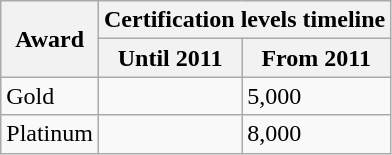<table class="wikitable plainrowheaders">
<tr>
<th rowspan="2">Award</th>
<th colspan="2">Certification levels timeline</th>
</tr>
<tr>
<th>Until 2011</th>
<th>From 2011</th>
</tr>
<tr>
<td> Gold</td>
<td></td>
<td>5,000</td>
</tr>
<tr>
<td> Platinum</td>
<td></td>
<td>8,000</td>
</tr>
</table>
